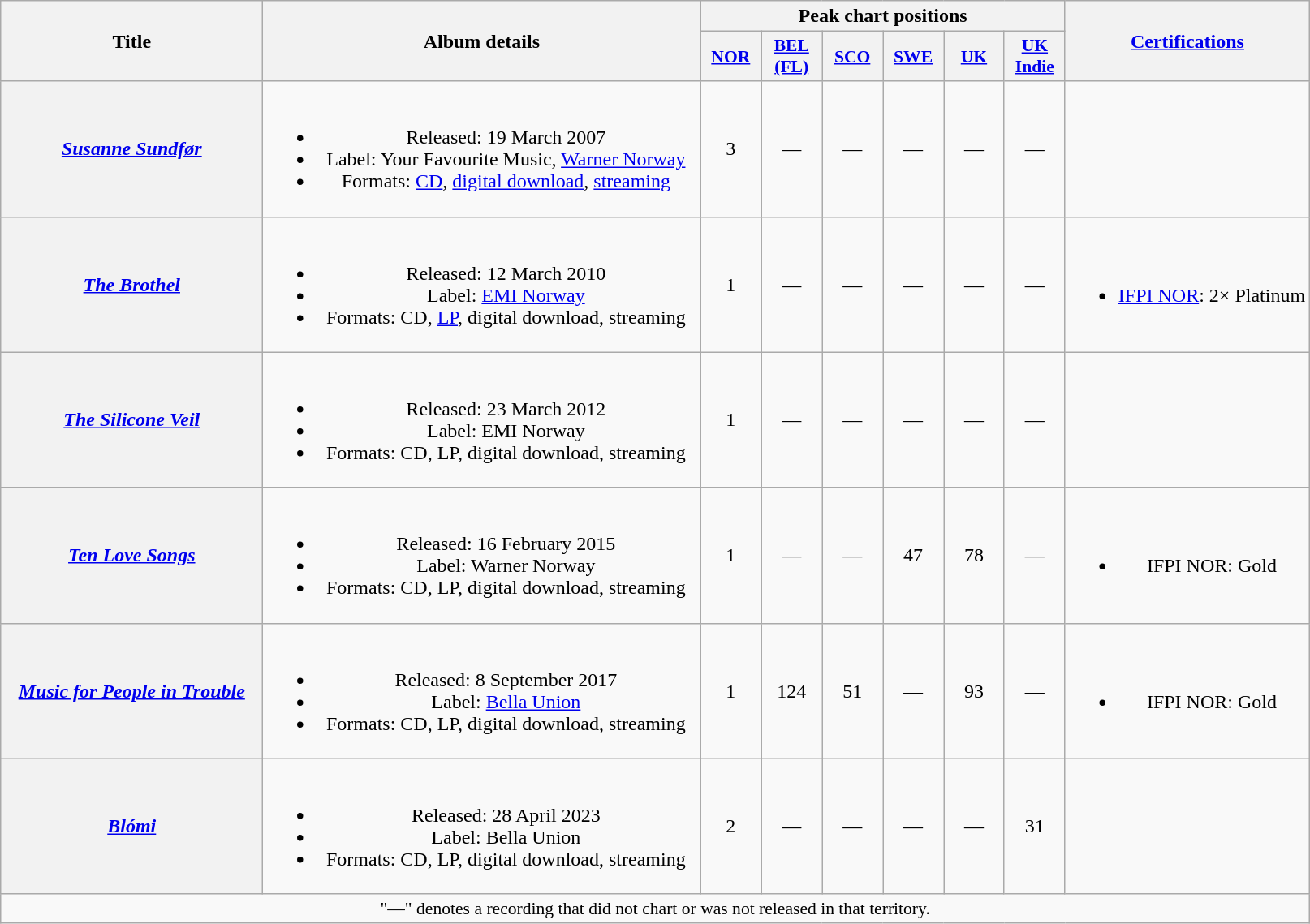<table class="wikitable plainrowheaders" style="text-align:center;">
<tr>
<th rowspan="2" scope="col" style="width:13em;">Title</th>
<th rowspan="2" scope="col" style="width:22em;">Album details</th>
<th colspan="6" scope="col">Peak chart positions</th>
<th scope="col" rowspan="2"><a href='#'>Certifications</a></th>
</tr>
<tr>
<th scope="col" style="width:3em;font-size:90%;"><a href='#'>NOR</a><br></th>
<th scope="col" style="width:3em;font-size:90%;"><a href='#'>BEL<br>(FL)</a><br></th>
<th scope="col" style="width:3em;font-size:90%;"><a href='#'>SCO</a><br></th>
<th scope="col" style="width:3em;font-size:90%;"><a href='#'>SWE</a><br></th>
<th scope="col" style="width:3em;font-size:90%;"><a href='#'>UK</a><br></th>
<th scope="col" style="width:3em;font-size:90%;"><a href='#'>UK Indie</a><br></th>
</tr>
<tr>
<th scope="row"><em><a href='#'>Susanne Sundfør</a></em></th>
<td><br><ul><li>Released: 19 March 2007</li><li>Label: Your Favourite Music, <a href='#'>Warner Norway</a></li><li>Formats: <a href='#'>CD</a>, <a href='#'>digital download</a>, <a href='#'>streaming</a></li></ul></td>
<td>3</td>
<td>—</td>
<td>—</td>
<td>—</td>
<td>—</td>
<td>—</td>
<td></td>
</tr>
<tr>
<th scope="row"><em><a href='#'>The Brothel</a></em></th>
<td><br><ul><li>Released: 12 March 2010</li><li>Label: <a href='#'>EMI Norway</a></li><li>Formats: CD, <a href='#'>LP</a>, digital download, streaming</li></ul></td>
<td>1</td>
<td>—</td>
<td>—</td>
<td>—</td>
<td>—</td>
<td>—</td>
<td><br><ul><li><a href='#'>IFPI NOR</a>: 2× Platinum</li></ul></td>
</tr>
<tr>
<th scope="row"><em><a href='#'>The Silicone Veil</a></em></th>
<td><br><ul><li>Released: 23 March 2012</li><li>Label: EMI Norway</li><li>Formats: CD, LP, digital download, streaming</li></ul></td>
<td>1</td>
<td>—</td>
<td>—</td>
<td>—</td>
<td>—</td>
<td>—</td>
<td></td>
</tr>
<tr>
<th scope="row"><em><a href='#'>Ten Love Songs</a></em></th>
<td><br><ul><li>Released: 16 February 2015</li><li>Label: Warner Norway</li><li>Formats: CD, LP, digital download, streaming</li></ul></td>
<td>1</td>
<td>—</td>
<td>—</td>
<td>47</td>
<td>78</td>
<td>—</td>
<td><br><ul><li>IFPI NOR: Gold</li></ul></td>
</tr>
<tr>
<th scope="row"><em><a href='#'>Music for People in Trouble</a></em></th>
<td><br><ul><li>Released: 8 September 2017</li><li>Label: <a href='#'>Bella Union</a></li><li>Formats: CD, LP, digital download, streaming</li></ul></td>
<td>1</td>
<td>124</td>
<td>51</td>
<td>—</td>
<td>93</td>
<td>—</td>
<td><br><ul><li>IFPI NOR: Gold</li></ul></td>
</tr>
<tr>
<th scope="row"><em><a href='#'>Blómi</a></em></th>
<td><br><ul><li>Released: 28 April 2023</li><li>Label: Bella Union</li><li>Formats: CD, LP, digital download, streaming</li></ul></td>
<td>2</td>
<td>—</td>
<td>—</td>
<td>—</td>
<td>—</td>
<td>31</td>
<td></td>
</tr>
<tr>
<td colspan="9" style="font-size:90%;">"—" denotes a recording that did not chart or was not released in that territory.</td>
</tr>
</table>
